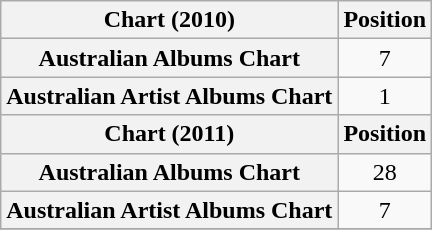<table class="wikitable sortable plainrowheaders" style="text-align:center">
<tr>
<th scope="col">Chart (2010)</th>
<th scope="col">Position</th>
</tr>
<tr>
<th scope="row">Australian Albums Chart</th>
<td>7</td>
</tr>
<tr>
<th scope="row">Australian Artist Albums Chart</th>
<td>1</td>
</tr>
<tr>
<th scope="col">Chart (2011)</th>
<th scope="col">Position</th>
</tr>
<tr>
<th scope="row">Australian Albums Chart</th>
<td>28</td>
</tr>
<tr>
<th scope="row">Australian Artist Albums Chart</th>
<td>7</td>
</tr>
<tr>
</tr>
</table>
